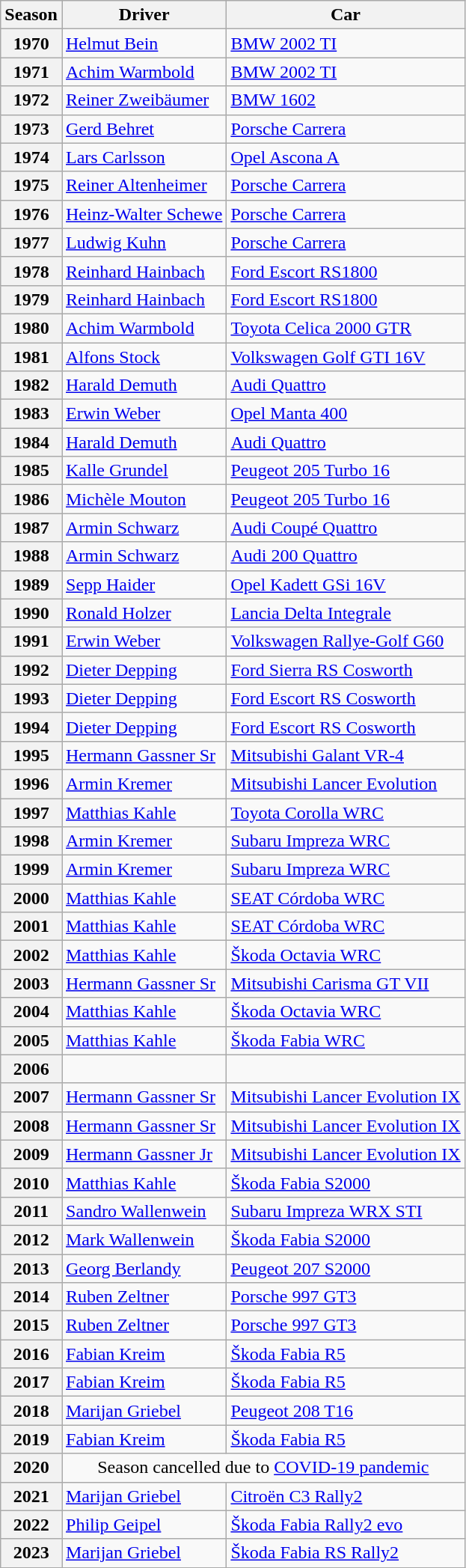<table class="wikitable">
<tr>
<th>Season</th>
<th>Driver</th>
<th>Car</th>
</tr>
<tr>
<th>1970</th>
<td> <a href='#'>Helmut Bein</a></td>
<td><a href='#'>BMW 2002 TI</a></td>
</tr>
<tr>
<th>1971</th>
<td> <a href='#'>Achim Warmbold</a></td>
<td><a href='#'>BMW 2002 TI</a></td>
</tr>
<tr>
<th>1972</th>
<td> <a href='#'>Reiner Zweibäumer</a></td>
<td><a href='#'>BMW 1602</a></td>
</tr>
<tr>
<th>1973</th>
<td> <a href='#'>Gerd Behret</a></td>
<td><a href='#'>Porsche Carrera</a></td>
</tr>
<tr>
<th>1974</th>
<td> <a href='#'>Lars Carlsson</a></td>
<td><a href='#'>Opel Ascona A</a></td>
</tr>
<tr>
<th>1975</th>
<td> <a href='#'>Reiner Altenheimer</a></td>
<td><a href='#'>Porsche Carrera</a></td>
</tr>
<tr>
<th>1976</th>
<td> <a href='#'>Heinz-Walter Schewe</a></td>
<td><a href='#'>Porsche Carrera</a></td>
</tr>
<tr>
<th>1977</th>
<td> <a href='#'>Ludwig Kuhn</a></td>
<td><a href='#'>Porsche Carrera</a></td>
</tr>
<tr>
<th>1978</th>
<td> <a href='#'>Reinhard Hainbach</a></td>
<td><a href='#'>Ford Escort RS1800</a></td>
</tr>
<tr>
<th>1979</th>
<td> <a href='#'>Reinhard Hainbach</a></td>
<td><a href='#'>Ford Escort RS1800</a></td>
</tr>
<tr>
<th>1980</th>
<td> <a href='#'>Achim Warmbold</a></td>
<td><a href='#'>Toyota Celica 2000 GTR</a></td>
</tr>
<tr>
<th>1981</th>
<td> <a href='#'>Alfons Stock</a></td>
<td><a href='#'>Volkswagen Golf GTI 16V</a></td>
</tr>
<tr>
<th>1982</th>
<td> <a href='#'>Harald Demuth</a></td>
<td><a href='#'>Audi Quattro</a></td>
</tr>
<tr>
<th>1983</th>
<td> <a href='#'>Erwin Weber</a></td>
<td><a href='#'>Opel Manta 400</a></td>
</tr>
<tr>
<th>1984</th>
<td> <a href='#'>Harald Demuth</a></td>
<td><a href='#'>Audi Quattro</a></td>
</tr>
<tr>
<th>1985</th>
<td> <a href='#'>Kalle Grundel</a></td>
<td><a href='#'>Peugeot 205 Turbo 16</a></td>
</tr>
<tr>
<th>1986</th>
<td> <a href='#'>Michèle Mouton</a></td>
<td><a href='#'>Peugeot 205 Turbo 16</a></td>
</tr>
<tr>
<th>1987</th>
<td> <a href='#'>Armin Schwarz</a></td>
<td><a href='#'>Audi Coupé Quattro</a></td>
</tr>
<tr>
<th>1988</th>
<td> <a href='#'>Armin Schwarz</a></td>
<td><a href='#'>Audi 200 Quattro</a></td>
</tr>
<tr>
<th>1989</th>
<td> <a href='#'>Sepp Haider</a></td>
<td><a href='#'>Opel Kadett GSi 16V</a></td>
</tr>
<tr>
<th>1990</th>
<td> <a href='#'>Ronald Holzer</a></td>
<td><a href='#'>Lancia Delta Integrale</a></td>
</tr>
<tr>
<th>1991</th>
<td> <a href='#'>Erwin Weber</a></td>
<td><a href='#'>Volkswagen Rallye-Golf G60</a></td>
</tr>
<tr>
<th>1992</th>
<td> <a href='#'>Dieter Depping</a></td>
<td><a href='#'>Ford Sierra RS Cosworth</a></td>
</tr>
<tr>
<th>1993</th>
<td> <a href='#'>Dieter Depping</a></td>
<td><a href='#'>Ford Escort RS Cosworth</a></td>
</tr>
<tr>
<th>1994</th>
<td> <a href='#'>Dieter Depping</a></td>
<td><a href='#'>Ford Escort RS Cosworth</a></td>
</tr>
<tr>
<th>1995</th>
<td> <a href='#'>Hermann Gassner Sr</a></td>
<td><a href='#'>Mitsubishi Galant VR-4</a></td>
</tr>
<tr>
<th>1996</th>
<td> <a href='#'>Armin Kremer</a></td>
<td><a href='#'>Mitsubishi Lancer Evolution</a></td>
</tr>
<tr>
<th>1997</th>
<td> <a href='#'>Matthias Kahle</a></td>
<td><a href='#'>Toyota Corolla WRC</a></td>
</tr>
<tr>
<th>1998</th>
<td> <a href='#'>Armin Kremer</a></td>
<td><a href='#'>Subaru Impreza WRC</a></td>
</tr>
<tr>
<th>1999</th>
<td> <a href='#'>Armin Kremer</a></td>
<td><a href='#'>Subaru Impreza WRC</a></td>
</tr>
<tr>
<th>2000</th>
<td> <a href='#'>Matthias Kahle</a></td>
<td><a href='#'>SEAT Córdoba WRC</a></td>
</tr>
<tr>
<th>2001</th>
<td> <a href='#'>Matthias Kahle</a></td>
<td><a href='#'>SEAT Córdoba WRC</a></td>
</tr>
<tr>
<th>2002</th>
<td> <a href='#'>Matthias Kahle</a></td>
<td><a href='#'>Škoda Octavia WRC</a></td>
</tr>
<tr>
<th>2003</th>
<td> <a href='#'>Hermann Gassner Sr</a></td>
<td><a href='#'>Mitsubishi Carisma GT VII</a></td>
</tr>
<tr>
<th>2004</th>
<td> <a href='#'>Matthias Kahle</a></td>
<td><a href='#'>Škoda Octavia WRC</a></td>
</tr>
<tr>
<th>2005</th>
<td> <a href='#'>Matthias Kahle</a></td>
<td><a href='#'>Škoda Fabia WRC</a></td>
</tr>
<tr>
<th>2006</th>
<td></td>
</tr>
<tr>
<th>2007</th>
<td> <a href='#'>Hermann Gassner Sr</a></td>
<td><a href='#'>Mitsubishi Lancer Evolution IX</a></td>
</tr>
<tr>
<th>2008</th>
<td> <a href='#'>Hermann Gassner Sr</a></td>
<td><a href='#'>Mitsubishi Lancer Evolution IX</a></td>
</tr>
<tr>
<th>2009</th>
<td> <a href='#'>Hermann Gassner Jr</a></td>
<td><a href='#'>Mitsubishi Lancer Evolution IX</a></td>
</tr>
<tr>
<th>2010</th>
<td> <a href='#'>Matthias Kahle</a></td>
<td><a href='#'>Škoda Fabia S2000</a></td>
</tr>
<tr>
<th>2011</th>
<td> <a href='#'>Sandro Wallenwein</a></td>
<td><a href='#'>Subaru Impreza WRX STI</a></td>
</tr>
<tr>
<th>2012</th>
<td> <a href='#'>Mark Wallenwein</a></td>
<td><a href='#'>Škoda Fabia S2000</a></td>
</tr>
<tr>
<th>2013</th>
<td> <a href='#'>Georg Berlandy</a></td>
<td><a href='#'>Peugeot 207 S2000</a></td>
</tr>
<tr>
<th>2014</th>
<td> <a href='#'>Ruben Zeltner</a></td>
<td><a href='#'>Porsche 997 GT3</a></td>
</tr>
<tr>
<th>2015</th>
<td> <a href='#'>Ruben Zeltner</a></td>
<td><a href='#'>Porsche 997 GT3</a></td>
</tr>
<tr>
<th>2016</th>
<td> <a href='#'>Fabian Kreim</a></td>
<td><a href='#'>Škoda Fabia R5</a></td>
</tr>
<tr>
<th>2017</th>
<td> <a href='#'>Fabian Kreim</a></td>
<td><a href='#'>Škoda Fabia R5</a></td>
</tr>
<tr>
<th>2018</th>
<td> <a href='#'>Marijan Griebel</a></td>
<td><a href='#'>Peugeot 208 T16</a></td>
</tr>
<tr>
<th>2019</th>
<td> <a href='#'>Fabian Kreim</a></td>
<td><a href='#'>Škoda Fabia R5</a></td>
</tr>
<tr>
<th>2020</th>
<td colspan=4 align="center">Season cancelled due to <a href='#'>COVID-19 pandemic</a></td>
</tr>
<tr>
<th>2021</th>
<td> <a href='#'>Marijan Griebel</a></td>
<td><a href='#'>Citroën C3 Rally2</a></td>
</tr>
<tr>
<th>2022</th>
<td> <a href='#'>Philip Geipel</a></td>
<td><a href='#'>Škoda Fabia Rally2 evo</a></td>
</tr>
<tr>
<th>2023</th>
<td> <a href='#'>Marijan Griebel</a></td>
<td><a href='#'>Škoda Fabia RS Rally2</a></td>
</tr>
</table>
